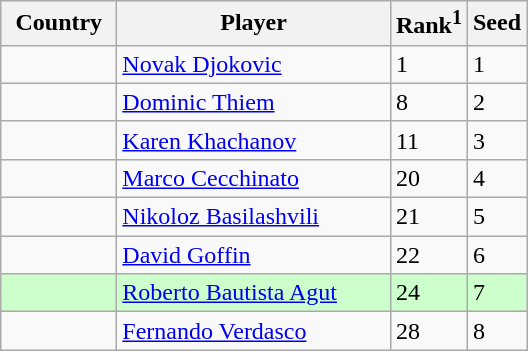<table class="sortable wikitable">
<tr>
<th width="70">Country</th>
<th width="175">Player</th>
<th>Rank<sup>1</sup></th>
<th>Seed</th>
</tr>
<tr>
<td></td>
<td><a href='#'>Novak Djokovic</a></td>
<td>1</td>
<td>1</td>
</tr>
<tr>
<td></td>
<td><a href='#'>Dominic Thiem</a></td>
<td>8</td>
<td>2</td>
</tr>
<tr>
<td></td>
<td><a href='#'>Karen Khachanov</a></td>
<td>11</td>
<td>3</td>
</tr>
<tr>
<td></td>
<td><a href='#'>Marco Cecchinato</a></td>
<td>20</td>
<td>4</td>
</tr>
<tr>
<td></td>
<td><a href='#'>Nikoloz Basilashvili</a></td>
<td>21</td>
<td>5</td>
</tr>
<tr>
<td></td>
<td><a href='#'>David Goffin</a></td>
<td>22</td>
<td>6</td>
</tr>
<tr style="background:#cfc;">
<td></td>
<td><a href='#'>Roberto Bautista Agut</a></td>
<td>24</td>
<td>7</td>
</tr>
<tr>
<td></td>
<td><a href='#'>Fernando Verdasco</a></td>
<td>28</td>
<td>8</td>
</tr>
</table>
